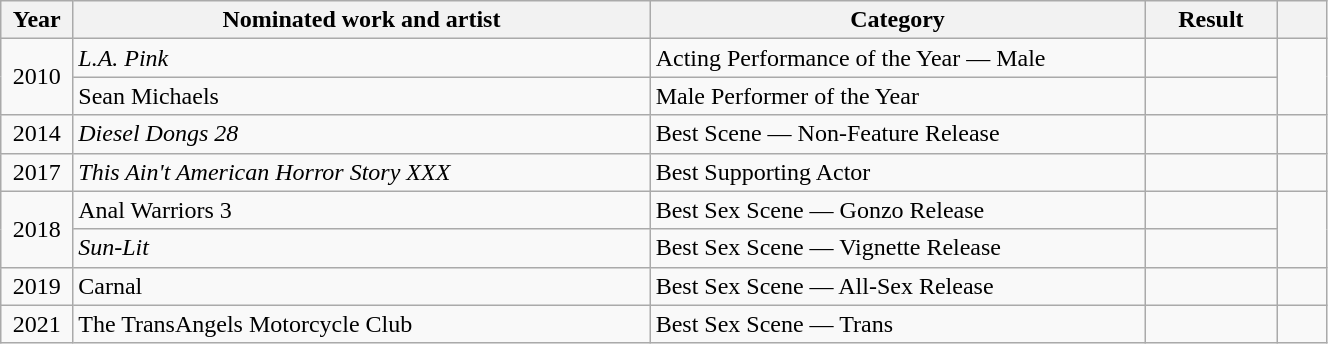<table class="wikitable" style="width:70%;">
<tr>
<th width=4%>Year</th>
<th style="width:35%;">Nominated work and artist</th>
<th style="width:30%;">Category</th>
<th style="width:8%;">Result</th>
<th width=3%></th>
</tr>
<tr>
<td style="text-align:center;" rowspan="2">2010</td>
<td><em>L.A. Pink</em></td>
<td>Acting Performance of the Year — Male</td>
<td></td>
<td rowspan="2" style="text-align:center;"></td>
</tr>
<tr>
<td>Sean Michaels</td>
<td>Male Performer of the Year</td>
<td></td>
</tr>
<tr>
<td style="text-align:center;">2014</td>
<td><em>Diesel Dongs 28</em></td>
<td>Best Scene — Non-Feature Release</td>
<td></td>
<td style="text-align:center;"></td>
</tr>
<tr>
<td style="text-align:center;">2017</td>
<td><em>This Ain't American Horror Story XXX</em></td>
<td>Best Supporting Actor</td>
<td></td>
<td style="text-align:center;"></td>
</tr>
<tr>
<td style="text-align:center;" rowspan="2">2018</td>
<td>Anal Warriors 3</td>
<td>Best Sex Scene — Gonzo Release</td>
<td></td>
<td rowspan="2" style="text-align:center;"></td>
</tr>
<tr>
<td><em>Sun-Lit</em></td>
<td>Best Sex Scene — Vignette Release</td>
<td></td>
</tr>
<tr>
<td style="text-align:center;">2019</td>
<td>Carnal</td>
<td>Best Sex Scene — All-Sex Release</td>
<td></td>
<td style="text-align:center;"></td>
</tr>
<tr>
<td style="text-align:center;">2021</td>
<td>The TransAngels Motorcycle Club</td>
<td>Best Sex Scene — Trans</td>
<td></td>
<td style="text-align:center;"></td>
</tr>
</table>
